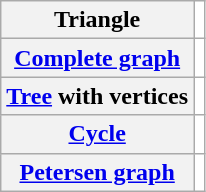<table class="wikitable" style="background:white;">
<tr>
<th>Triangle </th>
<td></td>
</tr>
<tr>
<th><a href='#'>Complete graph</a> </th>
<td></td>
</tr>
<tr>
<th><a href='#'>Tree</a> with  vertices</th>
<td></td>
</tr>
<tr>
<th><a href='#'>Cycle</a> </th>
<td></td>
</tr>
<tr>
<th><a href='#'>Petersen graph</a></th>
<td></td>
</tr>
</table>
